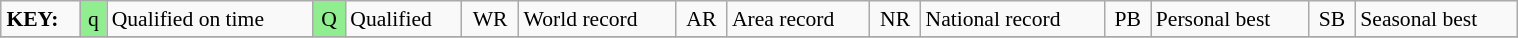<table class="wikitable" style="margin:0.5em auto; font-size:90%;position:relative;" width=80%>
<tr>
<td><strong>KEY:</strong></td>
<td bgcolor=lightgreen align=center>q</td>
<td>Qualified on time</td>
<td bgcolor=lightgreen align=center>Q</td>
<td>Qualified</td>
<td align=center>WR</td>
<td>World record</td>
<td align=center>AR</td>
<td>Area record</td>
<td align=center>NR</td>
<td>National record</td>
<td align=center>PB</td>
<td>Personal best</td>
<td align=center>SB</td>
<td>Seasonal best</td>
</tr>
<tr>
</tr>
</table>
